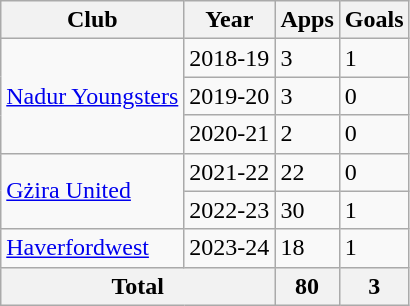<table class="wikitable" style="test-align:center">
<tr>
<th>Club</th>
<th>Year</th>
<th>Apps</th>
<th>Goals</th>
</tr>
<tr>
<td rowspan=3><a href='#'>Nadur Youngsters</a></td>
<td>2018-19</td>
<td>3</td>
<td>1</td>
</tr>
<tr>
<td>2019-20</td>
<td>3</td>
<td>0</td>
</tr>
<tr>
<td>2020-21</td>
<td>2</td>
<td>0</td>
</tr>
<tr>
<td rowspan=2><a href='#'>Gżira United</a></td>
<td>2021-22</td>
<td>22</td>
<td>0</td>
</tr>
<tr>
<td>2022-23</td>
<td>30</td>
<td>1</td>
</tr>
<tr>
<td rowspan=1><a href='#'>Haverfordwest</a></td>
<td>2023-24</td>
<td>18</td>
<td>1</td>
</tr>
<tr>
<th colspan=2>Total</th>
<th>80</th>
<th>3</th>
</tr>
</table>
